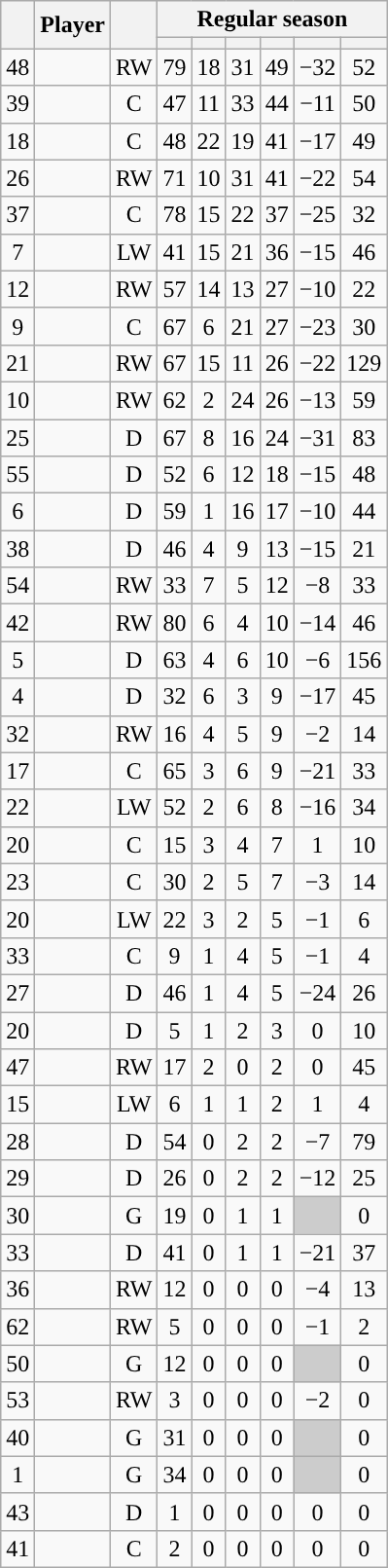<table class="wikitable sortable plainrowheaders" style="text-align:center;">
<tr>
<th scope="col" data-sort-type="number" rowspan="2"></th>
<th scope="col" rowspan="2">Player</th>
<th scope="col" rowspan="2"></th>
<th scope=colgroup colspan=6>Regular season</th>
</tr>
<tr>
<th scope="col" data-sort-type="number"></th>
<th scope="col" data-sort-type="number"></th>
<th scope="col" data-sort-type="number"></th>
<th scope="col" data-sort-type="number"></th>
<th scope="col" data-sort-type="number"></th>
<th scope="col" data-sort-type="number"></th>
</tr>
<tr>
<td scope="row">48</td>
<td align="left"></td>
<td>RW</td>
<td>79</td>
<td>18</td>
<td>31</td>
<td>49</td>
<td>−32</td>
<td>52</td>
</tr>
<tr>
<td scope="row">39</td>
<td align="left"></td>
<td>C</td>
<td>47</td>
<td>11</td>
<td>33</td>
<td>44</td>
<td>−11</td>
<td>50</td>
</tr>
<tr>
<td scope="row">18</td>
<td align="left"></td>
<td>C</td>
<td>48</td>
<td>22</td>
<td>19</td>
<td>41</td>
<td>−17</td>
<td>49</td>
</tr>
<tr>
<td scope="row">26</td>
<td align="left"></td>
<td>RW</td>
<td>71</td>
<td>10</td>
<td>31</td>
<td>41</td>
<td>−22</td>
<td>54</td>
</tr>
<tr>
<td scope="row">37</td>
<td align="left"></td>
<td>C</td>
<td>78</td>
<td>15</td>
<td>22</td>
<td>37</td>
<td>−25</td>
<td>32</td>
</tr>
<tr>
<td scope="row">7</td>
<td align="left"></td>
<td>LW</td>
<td>41</td>
<td>15</td>
<td>21</td>
<td>36</td>
<td>−15</td>
<td>46</td>
</tr>
<tr>
<td scope="row">12</td>
<td align="left"></td>
<td>RW</td>
<td>57</td>
<td>14</td>
<td>13</td>
<td>27</td>
<td>−10</td>
<td>22</td>
</tr>
<tr>
<td scope="row">9</td>
<td align="left"></td>
<td>C</td>
<td>67</td>
<td>6</td>
<td>21</td>
<td>27</td>
<td>−23</td>
<td>30</td>
</tr>
<tr>
<td scope="row">21</td>
<td align="left"></td>
<td>RW</td>
<td>67</td>
<td>15</td>
<td>11</td>
<td>26</td>
<td>−22</td>
<td>129</td>
</tr>
<tr>
<td scope="row">10</td>
<td align="left"></td>
<td>RW</td>
<td>62</td>
<td>2</td>
<td>24</td>
<td>26</td>
<td>−13</td>
<td>59</td>
</tr>
<tr>
<td scope="row">25</td>
<td align="left"></td>
<td>D</td>
<td>67</td>
<td>8</td>
<td>16</td>
<td>24</td>
<td>−31</td>
<td>83</td>
</tr>
<tr>
<td scope="row">55</td>
<td align="left"></td>
<td>D</td>
<td>52</td>
<td>6</td>
<td>12</td>
<td>18</td>
<td>−15</td>
<td>48</td>
</tr>
<tr>
<td scope="row">6</td>
<td align="left"></td>
<td>D</td>
<td>59</td>
<td>1</td>
<td>16</td>
<td>17</td>
<td>−10</td>
<td>44</td>
</tr>
<tr>
<td scope="row">38</td>
<td align="left"></td>
<td>D</td>
<td>46</td>
<td>4</td>
<td>9</td>
<td>13</td>
<td>−15</td>
<td>21</td>
</tr>
<tr>
<td scope="row">54</td>
<td align="left"></td>
<td>RW</td>
<td>33</td>
<td>7</td>
<td>5</td>
<td>12</td>
<td>−8</td>
<td>33</td>
</tr>
<tr>
<td scope="row">42</td>
<td align="left"></td>
<td>RW</td>
<td>80</td>
<td>6</td>
<td>4</td>
<td>10</td>
<td>−14</td>
<td>46</td>
</tr>
<tr>
<td scope="row">5</td>
<td align="left"></td>
<td>D</td>
<td>63</td>
<td>4</td>
<td>6</td>
<td>10</td>
<td>−6</td>
<td>156</td>
</tr>
<tr>
<td scope="row">4</td>
<td align="left"></td>
<td>D</td>
<td>32</td>
<td>6</td>
<td>3</td>
<td>9</td>
<td>−17</td>
<td>45</td>
</tr>
<tr>
<td scope="row">32</td>
<td align="left"></td>
<td>RW</td>
<td>16</td>
<td>4</td>
<td>5</td>
<td>9</td>
<td>−2</td>
<td>14</td>
</tr>
<tr>
<td scope="row">17</td>
<td align="left"></td>
<td>C</td>
<td>65</td>
<td>3</td>
<td>6</td>
<td>9</td>
<td>−21</td>
<td>33</td>
</tr>
<tr>
<td scope="row">22</td>
<td align="left"></td>
<td>LW</td>
<td>52</td>
<td>2</td>
<td>6</td>
<td>8</td>
<td>−16</td>
<td>34</td>
</tr>
<tr>
<td scope="row">20</td>
<td align="left"></td>
<td>C</td>
<td>15</td>
<td>3</td>
<td>4</td>
<td>7</td>
<td>1</td>
<td>10</td>
</tr>
<tr>
<td scope="row">23</td>
<td align="left"></td>
<td>C</td>
<td>30</td>
<td>2</td>
<td>5</td>
<td>7</td>
<td>−3</td>
<td>14</td>
</tr>
<tr>
<td scope="row">20</td>
<td align="left"></td>
<td>LW</td>
<td>22</td>
<td>3</td>
<td>2</td>
<td>5</td>
<td>−1</td>
<td>6</td>
</tr>
<tr>
<td scope="row">33</td>
<td align="left"></td>
<td>C</td>
<td>9</td>
<td>1</td>
<td>4</td>
<td>5</td>
<td>−1</td>
<td>4</td>
</tr>
<tr>
<td scope="row">27</td>
<td align="left"></td>
<td>D</td>
<td>46</td>
<td>1</td>
<td>4</td>
<td>5</td>
<td>−24</td>
<td>26</td>
</tr>
<tr>
<td scope="row">20</td>
<td align="left"></td>
<td>D</td>
<td>5</td>
<td>1</td>
<td>2</td>
<td>3</td>
<td>0</td>
<td>10</td>
</tr>
<tr>
<td scope="row">47</td>
<td align="left"></td>
<td>RW</td>
<td>17</td>
<td>2</td>
<td>0</td>
<td>2</td>
<td>0</td>
<td>45</td>
</tr>
<tr>
<td scope="row">15</td>
<td align="left"></td>
<td>LW</td>
<td>6</td>
<td>1</td>
<td>1</td>
<td>2</td>
<td>1</td>
<td>4</td>
</tr>
<tr>
<td scope="row">28</td>
<td align="left"></td>
<td>D</td>
<td>54</td>
<td>0</td>
<td>2</td>
<td>2</td>
<td>−7</td>
<td>79</td>
</tr>
<tr>
<td scope="row">29</td>
<td align="left"></td>
<td>D</td>
<td>26</td>
<td>0</td>
<td>2</td>
<td>2</td>
<td>−12</td>
<td>25</td>
</tr>
<tr>
<td scope="row">30</td>
<td align="left"></td>
<td>G</td>
<td>19</td>
<td>0</td>
<td>1</td>
<td>1</td>
<td style="background:#ccc"></td>
<td>0</td>
</tr>
<tr>
<td scope="row">33</td>
<td align="left"></td>
<td>D</td>
<td>41</td>
<td>0</td>
<td>1</td>
<td>1</td>
<td>−21</td>
<td>37</td>
</tr>
<tr>
<td scope="row">36</td>
<td align="left"></td>
<td>RW</td>
<td>12</td>
<td>0</td>
<td>0</td>
<td>0</td>
<td>−4</td>
<td>13</td>
</tr>
<tr>
<td scope="row">62</td>
<td align="left"></td>
<td>RW</td>
<td>5</td>
<td>0</td>
<td>0</td>
<td>0</td>
<td>−1</td>
<td>2</td>
</tr>
<tr>
<td scope="row">50</td>
<td align="left"></td>
<td>G</td>
<td>12</td>
<td>0</td>
<td>0</td>
<td>0</td>
<td style="background:#ccc"></td>
<td>0</td>
</tr>
<tr>
<td scope="row">53</td>
<td align="left"></td>
<td>RW</td>
<td>3</td>
<td>0</td>
<td>0</td>
<td>0</td>
<td>−2</td>
<td>0</td>
</tr>
<tr>
<td scope="row">40</td>
<td align="left"></td>
<td>G</td>
<td>31</td>
<td>0</td>
<td>0</td>
<td>0</td>
<td style="background:#ccc"></td>
<td>0</td>
</tr>
<tr>
<td scope="row">1</td>
<td align="left"></td>
<td>G</td>
<td>34</td>
<td>0</td>
<td>0</td>
<td>0</td>
<td style="background:#ccc"></td>
<td>0</td>
</tr>
<tr>
<td scope="row">43</td>
<td align="left"></td>
<td>D</td>
<td>1</td>
<td>0</td>
<td>0</td>
<td>0</td>
<td>0</td>
<td>0</td>
</tr>
<tr>
<td scope="row">41</td>
<td align="left"></td>
<td>C</td>
<td>2</td>
<td>0</td>
<td>0</td>
<td>0</td>
<td>0</td>
<td>0</td>
</tr>
</table>
